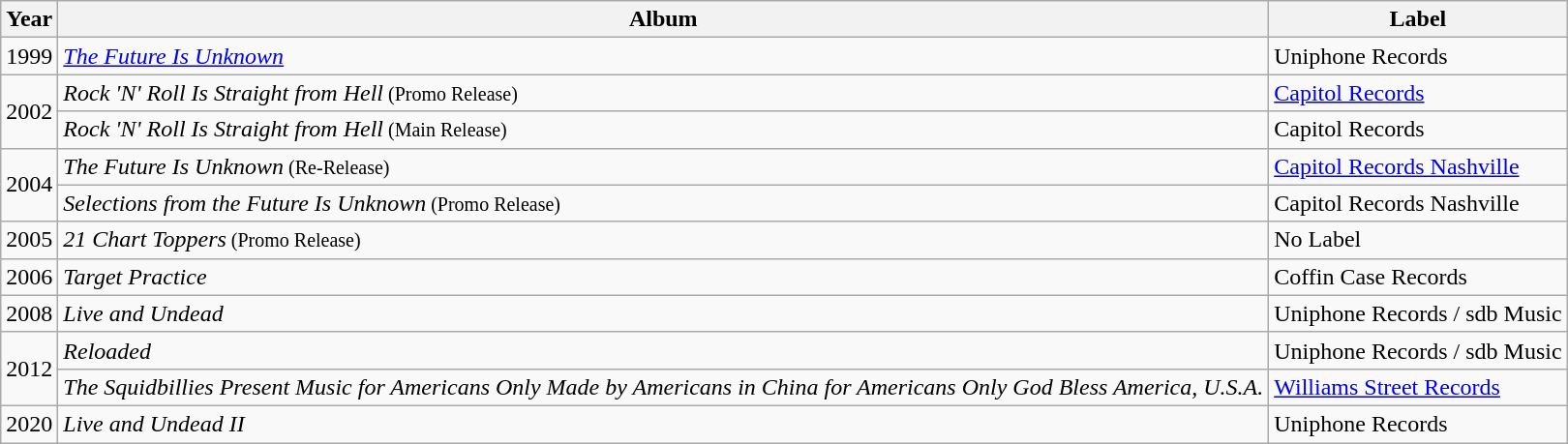<table class="wikitable">
<tr>
<th>Year</th>
<th>Album</th>
<th>Label</th>
</tr>
<tr>
<td>1999</td>
<td><em><a href='#'>The Future Is Unknown</a></em></td>
<td>Uniphone Records</td>
</tr>
<tr>
<td rowspan="2">2002</td>
<td><em>Rock 'N' Roll Is Straight from Hell</em><small> (Promo Release)</small></td>
<td><a href='#'>Capitol Records</a></td>
</tr>
<tr>
<td><em>Rock 'N' Roll Is Straight from Hell</em><small> (Main Release)</small></td>
<td>Capitol Records</td>
</tr>
<tr>
<td rowspan="2">2004</td>
<td><em>The Future Is Unknown</em><small> (Re-Release)</small></td>
<td><a href='#'>Capitol Records Nashville</a></td>
</tr>
<tr>
<td><em>Selections from the Future Is Unknown</em><small> (Promo Release)</small></td>
<td>Capitol Records Nashville</td>
</tr>
<tr>
<td>2005</td>
<td><em>21 Chart Toppers</em><small> (Promo Release)</small></td>
<td>No Label</td>
</tr>
<tr>
<td>2006</td>
<td><em>Target Practice</em></td>
<td>Coffin Case Records</td>
</tr>
<tr>
<td>2008</td>
<td><em>Live and Undead</em></td>
<td>Uniphone Records / sdb Music</td>
</tr>
<tr>
<td rowspan="2">2012</td>
<td><em>Reloaded</em></td>
<td>Uniphone Records / sdb Music</td>
</tr>
<tr>
<td><em>The Squidbillies Present Music for Americans Only Made by Americans in China for Americans Only God Bless America, U.S.A.</em></td>
<td><a href='#'>Williams Street Records</a></td>
</tr>
<tr>
<td>2020</td>
<td><em>Live and Undead II</em></td>
<td>Uniphone Records</td>
</tr>
</table>
